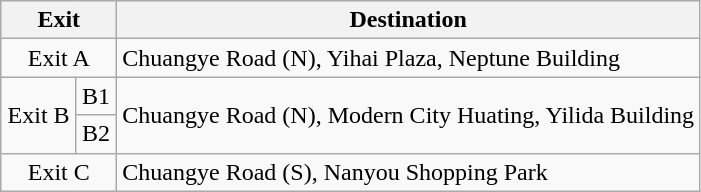<table class="wikitable">
<tr>
<th style="width:70px" colspan=2>Exit</th>
<th>Destination</th>
</tr>
<tr>
<td align=center colspan=2>Exit A</td>
<td>Chuangye Road (N), Yihai Plaza, Neptune Building</td>
</tr>
<tr>
<td align=center rowspan=2>Exit B</td>
<td>B1</td>
<td rowspan=2>Chuangye Road (N), Modern City Huating, Yilida Building</td>
</tr>
<tr>
<td>B2</td>
</tr>
<tr>
<td align=center colspan=2>Exit C</td>
<td>Chuangye Road (S), Nanyou Shopping Park</td>
</tr>
</table>
